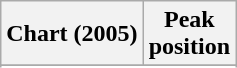<table class="wikitable sortable plainrowheaders" style="text-align:center">
<tr>
<th scope="col">Chart (2005)</th>
<th scope="col">Peak<br>position</th>
</tr>
<tr>
</tr>
<tr>
</tr>
</table>
